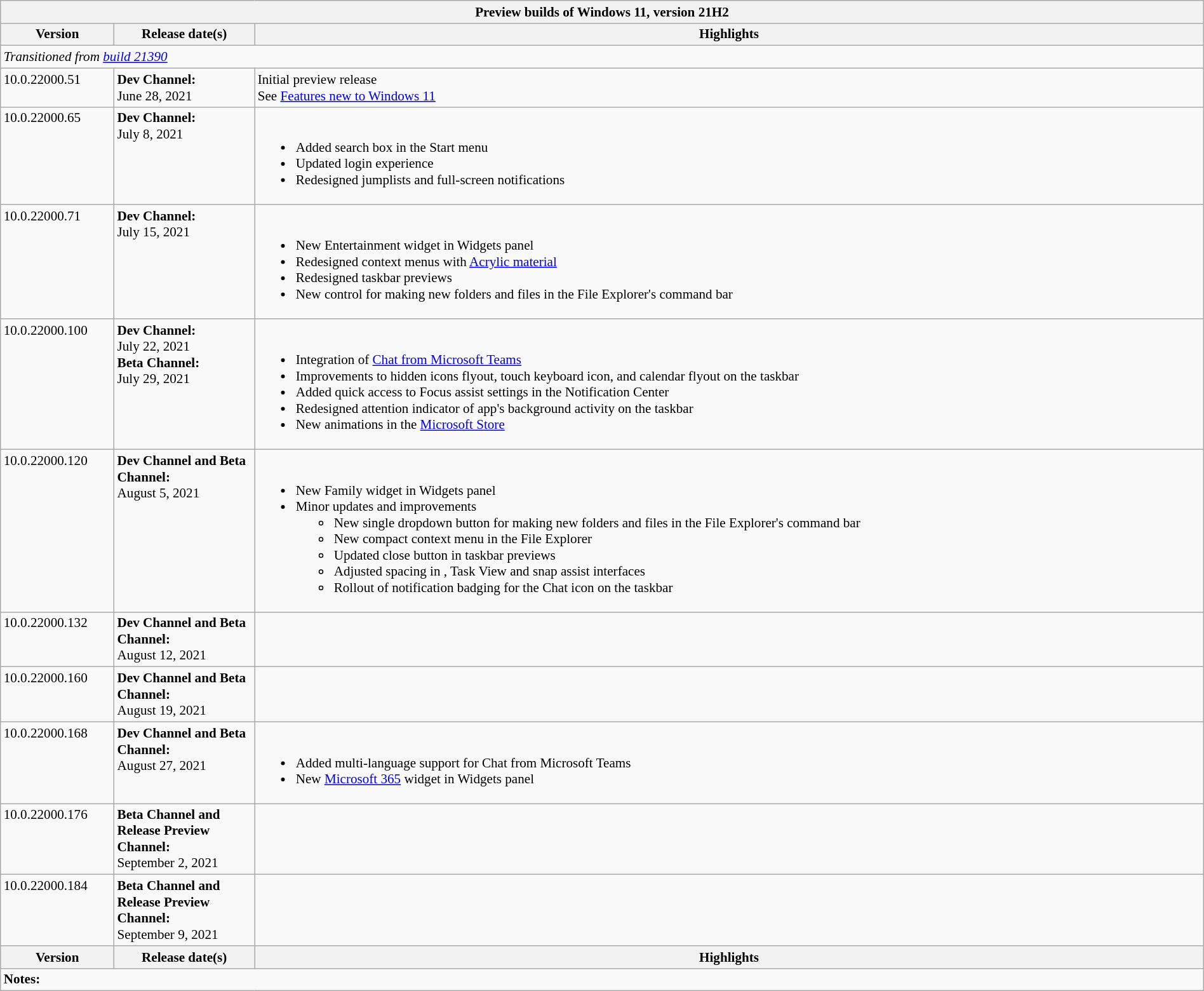<table class="wikitable mw-collapsible mw-collapsed" style=width:100%;font-size:88%>
<tr>
<th colspan=3>Preview builds of Windows 11, version 21H2</th>
</tr>
<tr>
<th scope=col style=width:8em>Version</th>
<th scope=col style=width:10em>Release date(s)</th>
<th scope=col>Highlights</th>
</tr>
<tr>
<td colspan=3><em>Transitioned from <a href='#'>build 21390</a></td>
</tr>
<tr valign=top>
<td>10.0.22000.51<br></td>
<td><strong>Dev Channel:</strong><br>June 28, 2021</td>
<td></em>Initial preview release<br>See <a href='#'>Features new to Windows 11</a><em></td>
</tr>
<tr valign=top>
<td>10.0.22000.65<br></td>
<td><strong>Dev Channel:</strong><br>July 8, 2021</td>
<td><br><ul><li>Added search box in the Start menu</li><li>Updated login experience</li><li>Redesigned jumplists and full-screen notifications</li></ul></td>
</tr>
<tr valign=top>
<td>10.0.22000.71<br></td>
<td><strong>Dev Channel:</strong><br>July 15, 2021</td>
<td><br><ul><li>New Entertainment widget in Widgets panel</li><li>Redesigned context menus with <a href='#'>Acrylic material</a></li><li>Redesigned taskbar previews</li><li>New  control for making new folders and files in the File Explorer's command bar</li></ul></td>
</tr>
<tr valign=top>
<td>10.0.22000.100<br></td>
<td><strong>Dev Channel:</strong><br>July 22, 2021<br><strong>Beta Channel:</strong><br>July 29, 2021</td>
<td><br><ul><li>Integration of <a href='#'>Chat from Microsoft Teams</a></li><li>Improvements to hidden icons flyout, touch keyboard icon, and calendar flyout on the taskbar</li><li>Added quick access to Focus assist settings in the Notification Center</li><li>Redesigned attention indicator of app's background activity on the taskbar</li><li>New animations in the <a href='#'>Microsoft Store</a></li></ul></td>
</tr>
<tr valign=top>
<td>10.0.22000.120<br></td>
<td><strong>Dev Channel and Beta Channel:</strong><br>August 5, 2021</td>
<td><br><ul><li>New Family widget in Widgets panel</li><li>Minor updates and improvements<ul><li>New single dropdown button for making new folders and files in the File Explorer's command bar</li><li>New compact context menu in the File Explorer</li><li>Updated close button in taskbar previews</li><li>Adjusted spacing in , Task View and snap assist interfaces</li><li>Rollout of notification badging for the Chat icon on the taskbar</li></ul></li></ul></td>
</tr>
<tr valign=top>
<td>10.0.22000.132<br></td>
<td><strong>Dev Channel and Beta Channel:</strong><br>August 12, 2021</td>
<td></td>
</tr>
<tr valign=top>
<td>10.0.22000.160<br></td>
<td><strong>Dev Channel and Beta Channel:</strong><br>August 19, 2021</td>
<td></td>
</tr>
<tr valign=top>
<td>10.0.22000.168<br></td>
<td><strong>Dev Channel and Beta Channel:</strong><br>August 27, 2021</td>
<td><br><ul><li>Added multi-language support for Chat from Microsoft Teams</li><li>New <a href='#'>Microsoft 365</a> widget in Widgets panel</li></ul></td>
</tr>
<tr valign=top>
<td>10.0.22000.176<br></td>
<td><strong>Beta Channel and Release Preview Channel:</strong><br>September 2, 2021</td>
<td></td>
</tr>
<tr valign=top>
<td>10.0.22000.184<br></td>
<td><strong>Beta Channel and Release Preview Channel:</strong><br>September 9, 2021</td>
<td></td>
</tr>
<tr>
<th>Version</th>
<th>Release date(s)</th>
<th>Highlights</th>
</tr>
<tr>
<td class="wikitable mw-collapsible" colspan=3 style=text-align:left><strong>Notes:</strong></td>
</tr>
</table>
